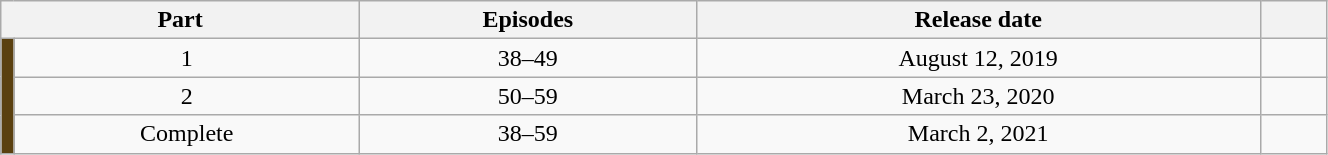<table class="wikitable" style="text-align: center; width: 70%;">
<tr>
<th colspan="2">Part</th>
<th>Episodes</th>
<th scope="column">Release date</th>
<th width="5%"></th>
</tr>
<tr>
<td rowspan="10" width="1%" style="background: #5A400F;"></td>
<td>1</td>
<td>38–49</td>
<td>August 12, 2019</td>
<td></td>
</tr>
<tr>
<td>2</td>
<td>50–59</td>
<td>March 23, 2020</td>
<td></td>
</tr>
<tr>
<td>Complete</td>
<td>38–59</td>
<td>March 2, 2021</td>
<td></td>
</tr>
</table>
